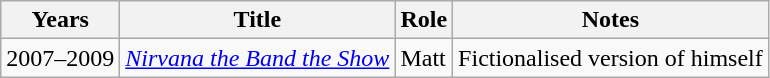<table class="wikitable">
<tr>
<th>Years</th>
<th>Title</th>
<th>Role</th>
<th>Notes</th>
</tr>
<tr>
<td>2007–2009</td>
<td><em><a href='#'>Nirvana the Band the Show</a></em></td>
<td>Matt</td>
<td>Fictionalised version of himself</td>
</tr>
</table>
